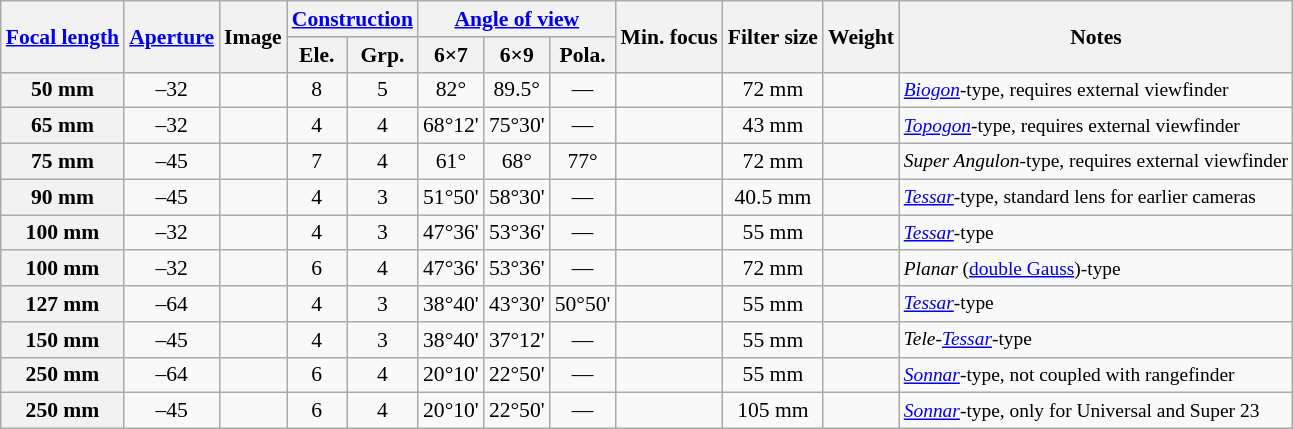<table class="wikitable sortable" style="font-size:90%;text-align:center;">
<tr>
<th rowspan=2><a href='#'>Focal length</a></th>
<th rowspan=2><a href='#'>Aperture</a></th>
<th rowspan=2 class="unsortable">Image</th>
<th colspan=2><a href='#'>Construction</a></th>
<th colspan=3><a href='#'>Angle of view</a></th>
<th rowspan=2>Min. focus</th>
<th rowspan=2>Filter size</th>
<th rowspan=2>Weight</th>
<th rowspan=2 class="unsortable">Notes</th>
</tr>
<tr>
<th>Ele.</th>
<th>Grp.</th>
<th>6×7</th>
<th>6×9</th>
<th>Pola.</th>
</tr>
<tr>
<th>50 mm</th>
<td>–32</td>
<td></td>
<td>8</td>
<td>5</td>
<td>82°</td>
<td>89.5°</td>
<td>—</td>
<td></td>
<td>72 mm</td>
<td></td>
<td style="text-align:left;font-size:90%;"><em><a href='#'>Biogon</a></em>-type, requires external viewfinder</td>
</tr>
<tr>
<th>65 mm</th>
<td>–32</td>
<td></td>
<td>4</td>
<td>4</td>
<td>68°12'</td>
<td>75°30'</td>
<td>—</td>
<td></td>
<td>43 mm</td>
<td></td>
<td style="text-align:left;font-size:90%;"><em><a href='#'>Topogon</a></em>-type, requires external viewfinder</td>
</tr>
<tr>
<th>75 mm</th>
<td>–45</td>
<td></td>
<td>7</td>
<td>4</td>
<td>61°</td>
<td>68°</td>
<td>77°</td>
<td></td>
<td>72 mm</td>
<td></td>
<td style="text-align:left;font-size:90%;"><em>Super Angulon</em>-type, requires external viewfinder</td>
</tr>
<tr>
<th>90 mm</th>
<td>–45</td>
<td></td>
<td>4</td>
<td>3</td>
<td>51°50'</td>
<td>58°30'</td>
<td>—</td>
<td></td>
<td>40.5 mm</td>
<td></td>
<td style="text-align:left;font-size:90%;"><em><a href='#'>Tessar</a></em>-type, standard lens for earlier cameras</td>
</tr>
<tr>
<th>100 mm</th>
<td>–32</td>
<td></td>
<td>4</td>
<td>3</td>
<td>47°36'</td>
<td>53°36'</td>
<td>—</td>
<td></td>
<td>55 mm</td>
<td></td>
<td style="text-align:left;font-size:90%;"><em><a href='#'>Tessar</a></em>-type</td>
</tr>
<tr>
<th>100 mm</th>
<td>–32</td>
<td></td>
<td>6</td>
<td>4</td>
<td>47°36'</td>
<td>53°36'</td>
<td>—</td>
<td></td>
<td>72 mm</td>
<td></td>
<td style="text-align:left;font-size:90%;"><em>Planar</em> (<a href='#'>double Gauss</a>)-type</td>
</tr>
<tr>
<th>127 mm</th>
<td>–64</td>
<td></td>
<td>4</td>
<td>3</td>
<td>38°40'</td>
<td>43°30'</td>
<td>50°50'</td>
<td></td>
<td>55 mm</td>
<td></td>
<td style="text-align:left;font-size:90%;"><em><a href='#'>Tessar</a></em>-type</td>
</tr>
<tr>
<th>150 mm</th>
<td>–45</td>
<td></td>
<td>4</td>
<td>3</td>
<td>38°40'</td>
<td>37°12'</td>
<td>—</td>
<td></td>
<td>55 mm</td>
<td></td>
<td style="text-align:left;font-size:90%;"><em>Tele-<a href='#'>Tessar</a></em>-type</td>
</tr>
<tr>
<th>250 mm</th>
<td>–64</td>
<td></td>
<td>6</td>
<td>4</td>
<td>20°10'</td>
<td>22°50'</td>
<td>—</td>
<td></td>
<td>55 mm</td>
<td></td>
<td style="text-align:left;font-size:90%;"><em><a href='#'>Sonnar</a></em>-type, not coupled with rangefinder</td>
</tr>
<tr>
<th>250 mm</th>
<td>–45</td>
<td></td>
<td>6</td>
<td>4</td>
<td>20°10'</td>
<td>22°50'</td>
<td>—</td>
<td></td>
<td>105 mm</td>
<td></td>
<td style="text-align:left;font-size:90%;"><em><a href='#'>Sonnar</a></em>-type, only for Universal and Super 23</td>
</tr>
</table>
